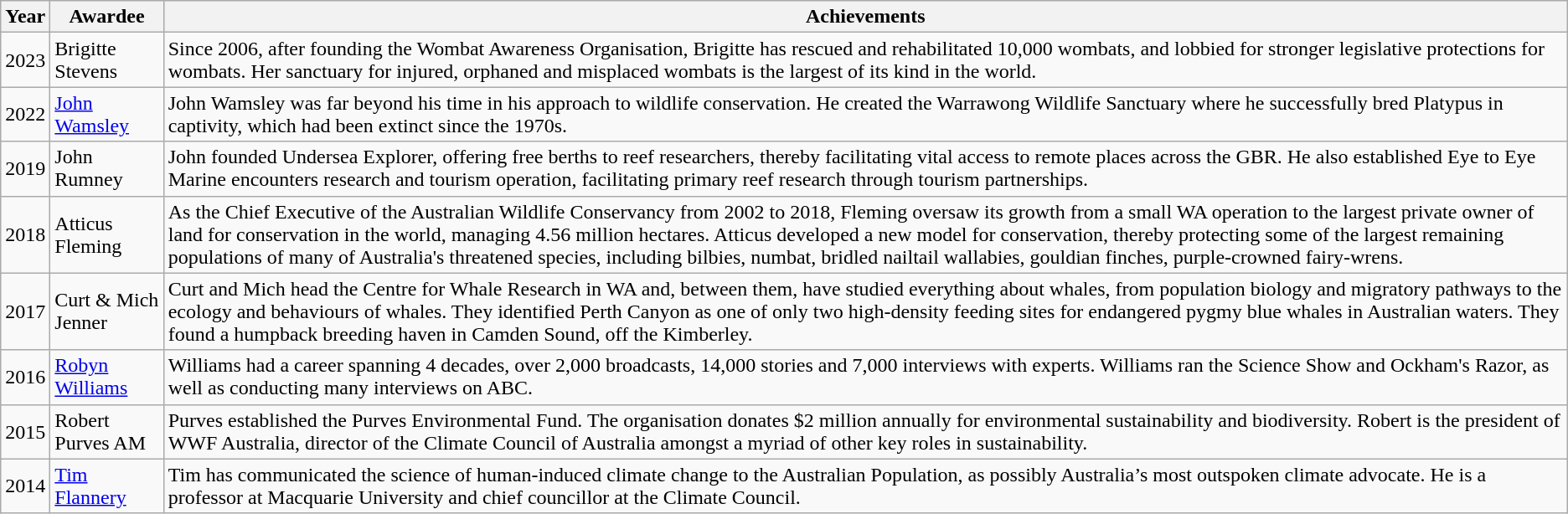<table class="wikitable sortable">
<tr>
<th>Year</th>
<th>Awardee</th>
<th>Achievements</th>
</tr>
<tr>
<td>2023</td>
<td>Brigitte Stevens</td>
<td>Since 2006, after founding the Wombat Awareness Organisation, Brigitte has rescued and rehabilitated 10,000 wombats, and lobbied for stronger legislative protections for wombats. Her sanctuary for injured, orphaned and misplaced wombats is the largest of its kind in the world.</td>
</tr>
<tr>
<td>2022</td>
<td><a href='#'>John Wamsley</a></td>
<td>John Wamsley was far beyond his time in his approach to wildlife conservation. He created the Warrawong Wildlife Sanctuary where he successfully bred Platypus in captivity, which had been extinct since the 1970s.</td>
</tr>
<tr>
<td>2019</td>
<td>John Rumney</td>
<td>John founded Undersea Explorer, offering free berths to reef researchers, thereby facilitating vital access to remote places across the GBR. He also established Eye to Eye Marine encounters research and tourism operation, facilitating primary reef research through tourism partnerships.</td>
</tr>
<tr>
<td>2018</td>
<td>Atticus Fleming</td>
<td>As the Chief Executive of the Australian Wildlife Conservancy from 2002 to 2018, Fleming oversaw its growth from a small WA operation to the largest private owner of land for conservation in the world, managing 4.56 million hectares. Atticus developed a new model for conservation, thereby protecting some of the largest remaining populations of many of Australia's threatened species, including bilbies, numbat, bridled nailtail wallabies, gouldian finches, purple-crowned fairy-wrens.</td>
</tr>
<tr>
<td>2017</td>
<td>Curt & Mich Jenner</td>
<td>Curt and Mich head the Centre for Whale Research in WA and, between them, have studied everything about whales, from population biology and migratory pathways to the ecology and behaviours of whales. They identified Perth Canyon as one of only two high-density feeding sites for endangered pygmy blue whales in Australian waters. They found a humpback breeding haven in Camden Sound, off the Kimberley.</td>
</tr>
<tr>
<td>2016</td>
<td><a href='#'>Robyn Williams</a></td>
<td>Williams had a career spanning 4 decades, over 2,000 broadcasts, 14,000 stories and 7,000 interviews with experts. Williams ran the Science Show and Ockham's Razor, as well as conducting many interviews on ABC.</td>
</tr>
<tr>
<td>2015</td>
<td>Robert Purves AM</td>
<td>Purves established the Purves Environmental Fund. The organisation donates $2 million annually for environmental sustainability and biodiversity. Robert is the president of WWF Australia, director of the Climate Council of Australia amongst a myriad of other key roles in sustainability.</td>
</tr>
<tr>
<td>2014</td>
<td><a href='#'>Tim Flannery</a></td>
<td>Tim has communicated the science of human-induced climate change to the Australian Population, as possibly Australia’s most outspoken climate advocate. He is a professor at Macquarie University and chief councillor at the Climate Council.</td>
</tr>
</table>
